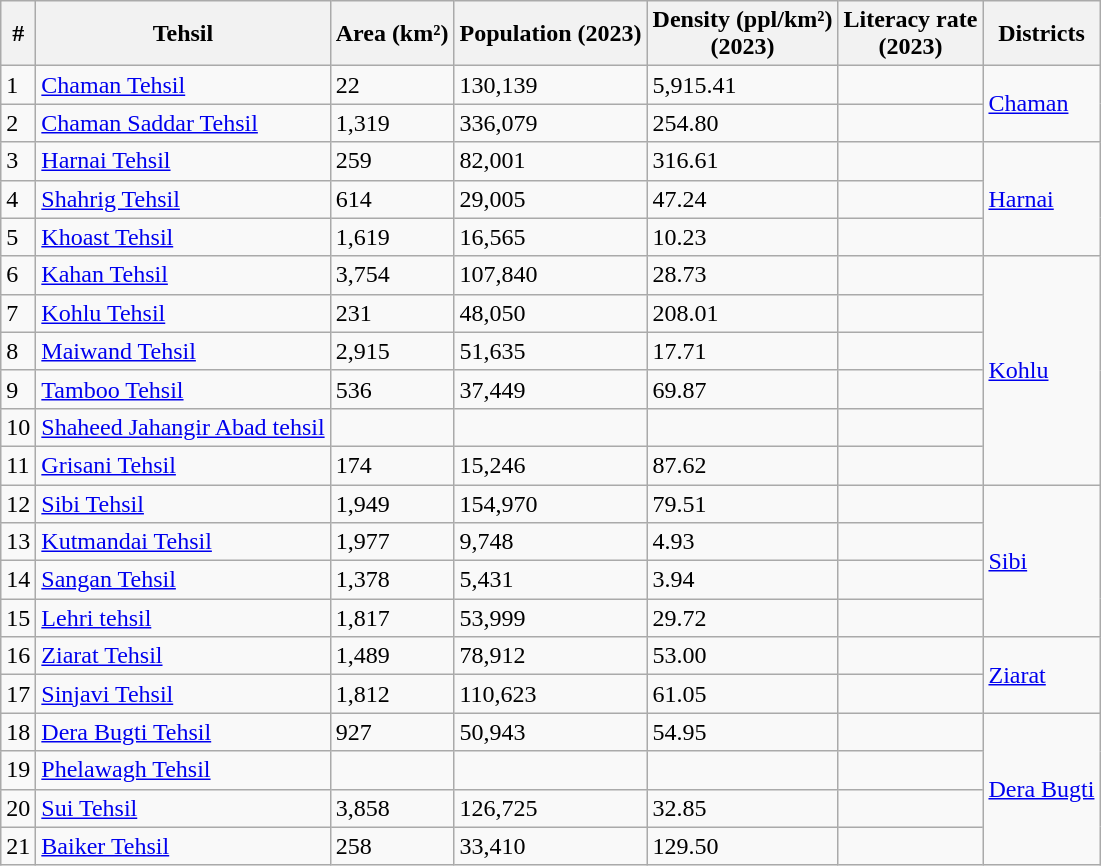<table class="wikitable sortable">
<tr>
<th>#</th>
<th>Tehsil</th>
<th>Area (km²)</th>
<th>Population (2023)</th>
<th>Density (ppl/km²)<br>(2023)</th>
<th>Literacy rate<br>(2023)</th>
<th>Districts</th>
</tr>
<tr>
<td>1</td>
<td><a href='#'>Chaman Tehsil</a></td>
<td>22</td>
<td>130,139</td>
<td>5,915.41</td>
<td></td>
<td rowspan="2"><a href='#'>Chaman</a></td>
</tr>
<tr>
<td>2</td>
<td><a href='#'>Chaman Saddar Tehsil</a></td>
<td>1,319</td>
<td>336,079</td>
<td>254.80</td>
<td></td>
</tr>
<tr>
<td>3</td>
<td><a href='#'>Harnai Tehsil</a></td>
<td>259</td>
<td>82,001</td>
<td>316.61</td>
<td></td>
<td rowspan="3"><a href='#'>Harnai</a></td>
</tr>
<tr>
<td>4</td>
<td><a href='#'>Shahrig Tehsil</a></td>
<td>614</td>
<td>29,005</td>
<td>47.24</td>
<td></td>
</tr>
<tr>
<td>5</td>
<td><a href='#'>Khoast Tehsil</a></td>
<td>1,619</td>
<td>16,565</td>
<td>10.23</td>
<td></td>
</tr>
<tr>
<td>6</td>
<td><a href='#'>Kahan Tehsil</a></td>
<td>3,754</td>
<td>107,840</td>
<td>28.73</td>
<td></td>
<td rowspan="6"><a href='#'>Kohlu</a></td>
</tr>
<tr>
<td>7</td>
<td><a href='#'>Kohlu Tehsil</a></td>
<td>231</td>
<td>48,050</td>
<td>208.01</td>
<td></td>
</tr>
<tr>
<td>8</td>
<td><a href='#'>Maiwand Tehsil</a></td>
<td>2,915</td>
<td>51,635</td>
<td>17.71</td>
<td></td>
</tr>
<tr>
<td>9</td>
<td><a href='#'>Tamboo Tehsil</a></td>
<td>536</td>
<td>37,449</td>
<td>69.87</td>
<td></td>
</tr>
<tr>
<td>10</td>
<td><a href='#'>Shaheed Jahangir Abad tehsil</a></td>
<td></td>
<td></td>
<td></td>
<td></td>
</tr>
<tr>
<td>11</td>
<td><a href='#'>Grisani Tehsil</a></td>
<td>174</td>
<td>15,246</td>
<td>87.62</td>
<td></td>
</tr>
<tr>
<td>12</td>
<td><a href='#'>Sibi Tehsil</a></td>
<td>1,949</td>
<td>154,970</td>
<td>79.51</td>
<td></td>
<td rowspan="4"><a href='#'>Sibi</a></td>
</tr>
<tr>
<td>13</td>
<td><a href='#'>Kutmandai Tehsil</a></td>
<td>1,977</td>
<td>9,748</td>
<td>4.93</td>
<td></td>
</tr>
<tr>
<td>14</td>
<td><a href='#'>Sangan Tehsil</a></td>
<td>1,378</td>
<td>5,431</td>
<td>3.94</td>
<td></td>
</tr>
<tr>
<td>15</td>
<td><a href='#'>Lehri tehsil</a></td>
<td>1,817</td>
<td>53,999</td>
<td>29.72</td>
<td></td>
</tr>
<tr>
<td>16</td>
<td><a href='#'>Ziarat Tehsil</a></td>
<td>1,489</td>
<td>78,912</td>
<td>53.00</td>
<td></td>
<td rowspan="2"><a href='#'>Ziarat</a></td>
</tr>
<tr>
<td>17</td>
<td><a href='#'>Sinjavi Tehsil</a></td>
<td>1,812</td>
<td>110,623</td>
<td>61.05</td>
<td></td>
</tr>
<tr>
<td>18</td>
<td><a href='#'>Dera Bugti Tehsil</a></td>
<td>927</td>
<td>50,943</td>
<td>54.95</td>
<td></td>
<td rowspan="4"><a href='#'>Dera Bugti</a></td>
</tr>
<tr>
<td>19</td>
<td><a href='#'>Phelawagh Tehsil</a></td>
<td></td>
<td></td>
<td></td>
<td></td>
</tr>
<tr>
<td>20</td>
<td><a href='#'>Sui Tehsil</a></td>
<td>3,858</td>
<td>126,725</td>
<td>32.85</td>
<td></td>
</tr>
<tr>
<td>21</td>
<td><a href='#'>Baiker Tehsil</a></td>
<td>258</td>
<td>33,410</td>
<td>129.50</td>
<td></td>
</tr>
</table>
